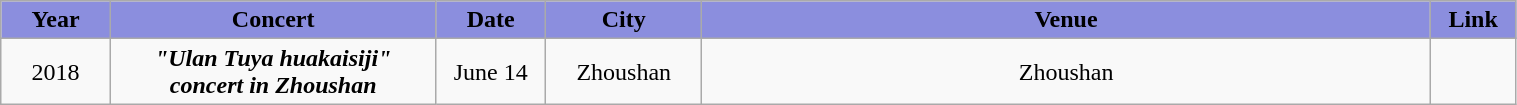<table class="wikitable sortable mw-collapsible" width="80%" style="text-align:center">
<tr align="center" style="background:#8B8EDE">
<td style="width:2%"><strong>Year</strong></td>
<td style="width:8%"><strong>Concert</strong></td>
<td style="width:2%"><strong>Date</strong></td>
<td style="width:2%"><strong>City</strong></td>
<td style="width:18%"><strong>Venue</strong></td>
<td style="width:1%"><strong>Link</strong></td>
</tr>
<tr>
<td rowspan="2">2018</td>
<td rowspan="2"><strong><em>"Ulan Tuya huakaisiji" concert in Zhoushan</em></strong></td>
<td>June 14</td>
<td>Zhoushan</td>
<td>Zhoushan</td>
<td></td>
</tr>
</table>
